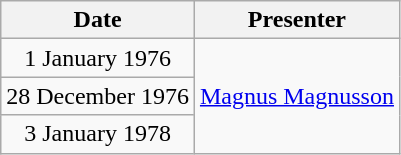<table class="wikitable" style="text-align:center;">
<tr>
<th>Date</th>
<th>Presenter</th>
</tr>
<tr>
<td>1 January 1976</td>
<td rowspan=3><a href='#'>Magnus Magnusson</a></td>
</tr>
<tr>
<td>28 December 1976</td>
</tr>
<tr>
<td>3 January 1978</td>
</tr>
</table>
